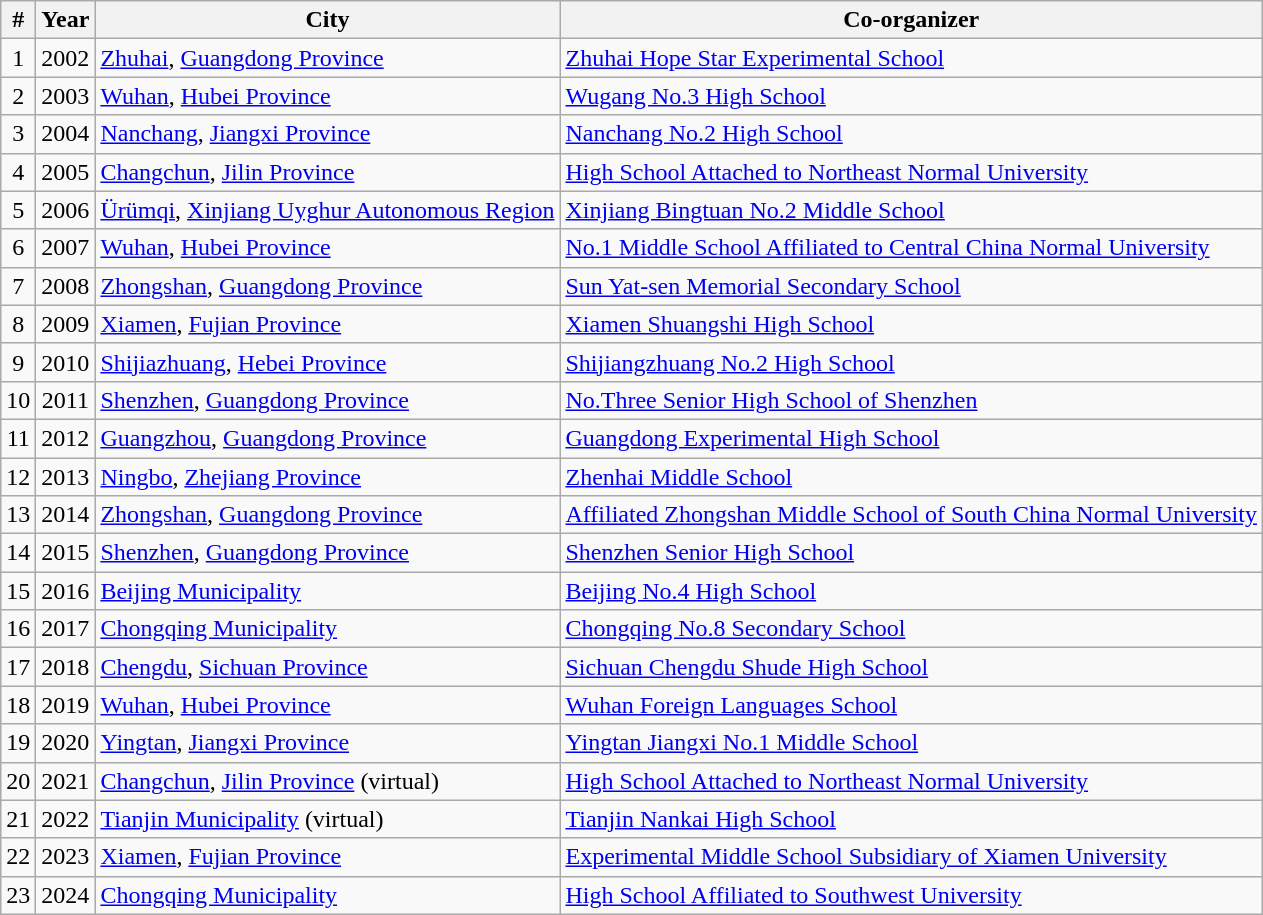<table class="wikitable">
<tr>
<th>#</th>
<th>Year</th>
<th>City</th>
<th>Co-organizer</th>
</tr>
<tr>
<td align=center>1</td>
<td align=center>2002</td>
<td><a href='#'>Zhuhai</a>, <a href='#'>Guangdong Province</a></td>
<td><a href='#'>Zhuhai Hope Star Experimental School</a></td>
</tr>
<tr>
<td align=center>2</td>
<td align=center>2003</td>
<td><a href='#'>Wuhan</a>, <a href='#'>Hubei Province</a></td>
<td><a href='#'>Wugang No.3 High School</a></td>
</tr>
<tr>
<td align=center>3</td>
<td align=center>2004</td>
<td><a href='#'>Nanchang</a>, <a href='#'>Jiangxi Province</a></td>
<td><a href='#'>Nanchang No.2 High School</a></td>
</tr>
<tr>
<td align=center>4</td>
<td align=center>2005</td>
<td><a href='#'>Changchun</a>, <a href='#'>Jilin Province</a></td>
<td><a href='#'>High School Attached to Northeast Normal University</a></td>
</tr>
<tr>
<td align=center>5</td>
<td align=center>2006</td>
<td><a href='#'>Ürümqi</a>, <a href='#'>Xinjiang Uyghur Autonomous Region</a></td>
<td><a href='#'>Xinjiang Bingtuan No.2 Middle School</a></td>
</tr>
<tr>
<td align=center>6</td>
<td align=center>2007</td>
<td><a href='#'>Wuhan</a>, <a href='#'>Hubei Province</a></td>
<td><a href='#'>No.1 Middle School Affiliated to Central China Normal University</a></td>
</tr>
<tr>
<td align=center>7</td>
<td align=center>2008</td>
<td><a href='#'>Zhongshan</a>, <a href='#'>Guangdong Province</a></td>
<td><a href='#'>Sun Yat-sen Memorial Secondary School</a></td>
</tr>
<tr>
<td align=center>8</td>
<td align=center>2009</td>
<td><a href='#'>Xiamen</a>, <a href='#'>Fujian Province</a></td>
<td><a href='#'>Xiamen Shuangshi High School</a></td>
</tr>
<tr>
<td align=center>9</td>
<td align=center>2010</td>
<td><a href='#'>Shijiazhuang</a>, <a href='#'>Hebei Province</a></td>
<td><a href='#'>Shijiangzhuang No.2 High School</a></td>
</tr>
<tr>
<td align=center>10</td>
<td align=center>2011</td>
<td><a href='#'>Shenzhen</a>, <a href='#'>Guangdong Province</a></td>
<td><a href='#'>No.Three Senior High School of Shenzhen</a></td>
</tr>
<tr>
<td align=center>11</td>
<td align=center>2012</td>
<td><a href='#'>Guangzhou</a>, <a href='#'>Guangdong Province</a></td>
<td><a href='#'>Guangdong Experimental High School</a></td>
</tr>
<tr>
<td align=center>12</td>
<td align=center>2013</td>
<td><a href='#'>Ningbo</a>, <a href='#'>Zhejiang Province</a></td>
<td><a href='#'>Zhenhai Middle School</a></td>
</tr>
<tr>
<td align=center>13</td>
<td align=center>2014</td>
<td><a href='#'>Zhongshan</a>, <a href='#'>Guangdong Province</a></td>
<td><a href='#'>Affiliated Zhongshan Middle School of South China Normal University</a></td>
</tr>
<tr>
<td align=center>14</td>
<td align=center>2015</td>
<td><a href='#'>Shenzhen</a>, <a href='#'>Guangdong Province</a></td>
<td><a href='#'>Shenzhen Senior High School</a></td>
</tr>
<tr>
<td align=center>15</td>
<td align=center>2016</td>
<td><a href='#'>Beijing Municipality</a></td>
<td><a href='#'>Beijing No.4 High School</a></td>
</tr>
<tr>
<td align=center>16</td>
<td align=center>2017</td>
<td><a href='#'>Chongqing Municipality</a></td>
<td><a href='#'>Chongqing No.8 Secondary School</a></td>
</tr>
<tr>
<td align=center>17</td>
<td align=center>2018</td>
<td><a href='#'>Chengdu</a>, <a href='#'>Sichuan Province</a></td>
<td><a href='#'>Sichuan Chengdu Shude High School</a></td>
</tr>
<tr>
<td align=center>18</td>
<td align=center>2019</td>
<td><a href='#'>Wuhan</a>, <a href='#'>Hubei Province</a></td>
<td><a href='#'>Wuhan Foreign Languages School</a></td>
</tr>
<tr>
<td align=center>19</td>
<td align=center>2020</td>
<td><a href='#'>Yingtan</a>, <a href='#'>Jiangxi Province</a></td>
<td><a href='#'>Yingtan Jiangxi No.1 Middle School</a></td>
</tr>
<tr>
<td align=center>20</td>
<td align=center>2021</td>
<td><a href='#'>Changchun</a>, <a href='#'>Jilin Province</a> (virtual)</td>
<td><a href='#'>High School Attached to Northeast Normal University</a></td>
</tr>
<tr>
<td align=center>21</td>
<td align=center>2022</td>
<td><a href='#'>Tianjin Municipality</a> (virtual)</td>
<td><a href='#'>Tianjin Nankai High School</a></td>
</tr>
<tr>
<td align=center>22</td>
<td align=center>2023</td>
<td><a href='#'>Xiamen</a>, <a href='#'>Fujian Province</a></td>
<td><a href='#'>Experimental Middle School Subsidiary of Xiamen University</a></td>
</tr>
<tr>
<td align=center>23</td>
<td align=center>2024</td>
<td><a href='#'>Chongqing Municipality</a></td>
<td><a href='#'>High School Affiliated to Southwest University</a></td>
</tr>
</table>
